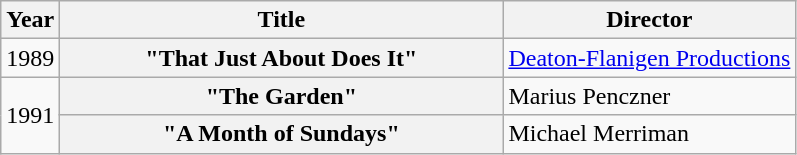<table class="wikitable plainrowheaders" style=text-align:center;>
<tr>
<th scope="col">Year</th>
<th scope="col" style="width:18em;">Title</th>
<th scope="col">Director</th>
</tr>
<tr>
<td>1989</td>
<th scope="row">"That Just About Does It"</th>
<td align="left"><a href='#'>Deaton-Flanigen Productions</a></td>
</tr>
<tr>
<td rowspan="2">1991</td>
<th scope="row">"The Garden"</th>
<td align="left">Marius Penczner</td>
</tr>
<tr>
<th scope="row">"A Month of Sundays"</th>
<td align="left">Michael Merriman</td>
</tr>
</table>
